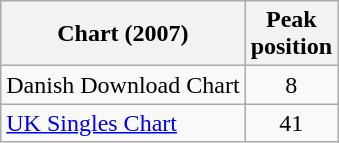<table class="wikitable sortable">
<tr>
<th>Chart (2007)</th>
<th>Peak<br>position</th>
</tr>
<tr>
<td>Danish Download Chart</td>
<td align="center">8 </td>
</tr>
<tr>
<td><a href='#'>UK Singles Chart</a></td>
<td align="center">41</td>
</tr>
</table>
